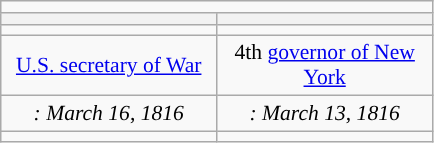<table class="wikitable" style="font-size:90%">
<tr>
<td colspan="9" style="text-align:center; width:280px; font-size:120%; color:white; background:"><em></em></td>
</tr>
<tr>
<th scope="col" style="width:3em; font-size:120%;"></th>
<th scope="col" style="width:3em; font-size:120%;"></th>
</tr>
<tr>
<td></td>
<td></td>
</tr>
<tr style="text-align:center">
<td><a href='#'>U.S. secretary of War</a> <br> </td>
<td>4th <a href='#'>governor of New York</a> <br> </td>
</tr>
<tr style="text-align:center">
<td><em>: March 16, 1816</em> <br> </td>
<td><em>: March 13, 1816</em> <br> </td>
</tr>
<tr style="text-align:center">
<td></td>
<td></td>
</tr>
</table>
